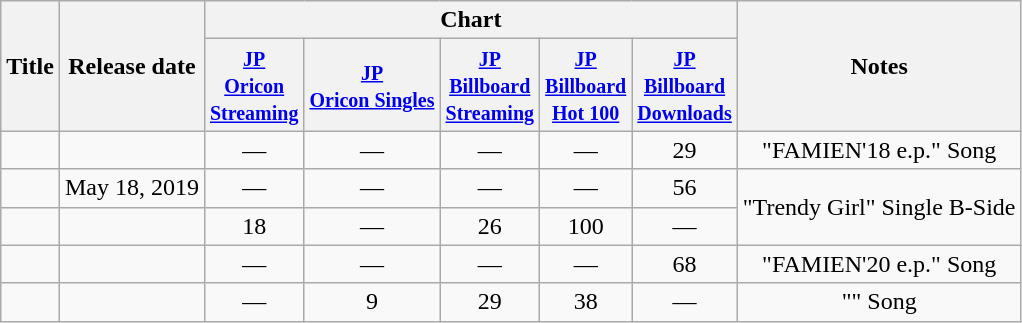<table class="wikitable" style="text-align:center; font-size:;">
<tr>
<th rowspan="2">Title</th>
<th rowspan="2">Release date</th>
<th colspan="5">Chart</th>
<th rowspan="2">Notes</th>
</tr>
<tr>
<th><small><a href='#'>JP<br>Oricon<br>Streaming</a></small></th>
<th><small><a href='#'>JP<br>Oricon Singles</a></small></th>
<th><small><a href='#'>JP <br>Billboard<br>Streaming</a></small></th>
<th><small><a href='#'>JP <br>Billboard<br>Hot 100</a></small></th>
<th><small><a href='#'>JP <br>Billboard</a></small><br><small><a href='#'>Downloads</a><br></small></th>
</tr>
<tr>
<td></td>
<td></td>
<td>—</td>
<td>—</td>
<td>—</td>
<td>—</td>
<td>29</td>
<td>"FAMIEN'18 e.p." Song</td>
</tr>
<tr>
<td></td>
<td>May 18, 2019</td>
<td>—</td>
<td>—</td>
<td>—</td>
<td>—</td>
<td>56</td>
<td rowspan="2">"Trendy Girl" Single B-Side</td>
</tr>
<tr>
<td></td>
<td></td>
<td>18</td>
<td>—</td>
<td>26</td>
<td>100</td>
<td>—</td>
</tr>
<tr>
<td></td>
<td></td>
<td>—</td>
<td>—</td>
<td>—</td>
<td>—</td>
<td>68</td>
<td>"FAMIEN'20 e.p." Song</td>
</tr>
<tr>
<td></td>
<td></td>
<td>—</td>
<td>9</td>
<td>29</td>
<td>38</td>
<td>—</td>
<td>"" Song</td>
</tr>
</table>
